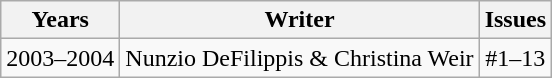<table class="wikitable">
<tr>
<th>Years</th>
<th>Writer</th>
<th>Issues</th>
</tr>
<tr>
<td align="center">2003–2004</td>
<td align="center">Nunzio DeFilippis & Christina Weir</td>
<td align="center">#1–13</td>
</tr>
</table>
